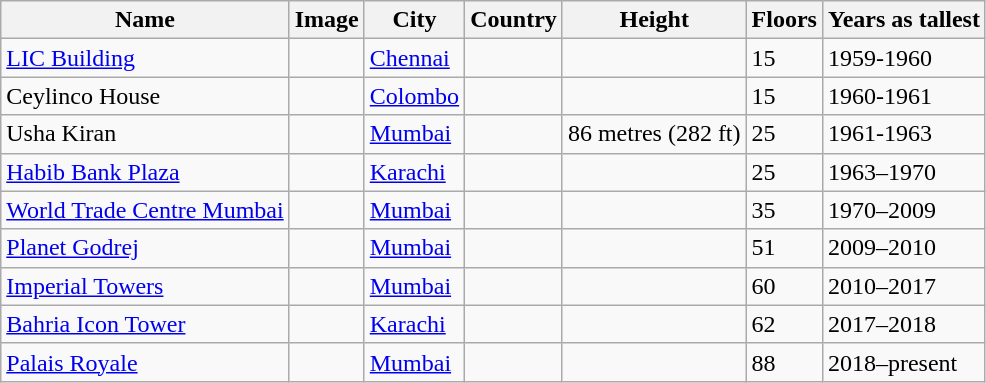<table class="sortable wikitable">
<tr>
<th>Name</th>
<th>Image</th>
<th>City</th>
<th>Country</th>
<th>Height</th>
<th>Floors</th>
<th>Years as tallest</th>
</tr>
<tr>
<td><a href='#'>LIC Building</a></td>
<td></td>
<td><a href='#'>Chennai</a></td>
<td></td>
<td></td>
<td>15</td>
<td>1959-1960</td>
</tr>
<tr>
<td>Ceylinco House</td>
<td></td>
<td align="right"><a href='#'>Colombo</a></td>
<td align="right"></td>
<td></td>
<td>15</td>
<td>1960-1961</td>
</tr>
<tr>
<td>Usha Kiran</td>
<td></td>
<td><a href='#'>Mumbai</a></td>
<td></td>
<td>86 metres (282 ft)</td>
<td>25</td>
<td>1961-1963</td>
</tr>
<tr>
<td><a href='#'>Habib Bank Plaza</a></td>
<td></td>
<td><a href='#'>Karachi</a></td>
<td></td>
<td></td>
<td>25</td>
<td>1963–1970</td>
</tr>
<tr>
<td><a href='#'>World Trade Centre Mumbai</a></td>
<td></td>
<td><a href='#'>Mumbai</a></td>
<td></td>
<td></td>
<td>35</td>
<td>1970–2009</td>
</tr>
<tr>
<td><a href='#'>Planet Godrej</a></td>
<td></td>
<td><a href='#'>Mumbai</a></td>
<td></td>
<td></td>
<td>51</td>
<td>2009–2010</td>
</tr>
<tr>
<td><a href='#'>Imperial Towers</a></td>
<td></td>
<td><a href='#'>Mumbai</a></td>
<td></td>
<td></td>
<td>60</td>
<td>2010–2017</td>
</tr>
<tr>
<td><a href='#'>Bahria Icon Tower</a></td>
<td></td>
<td><a href='#'>Karachi</a></td>
<td></td>
<td></td>
<td>62</td>
<td>2017–2018</td>
</tr>
<tr>
<td><a href='#'>Palais Royale</a></td>
<td></td>
<td><a href='#'>Mumbai</a></td>
<td></td>
<td></td>
<td>88</td>
<td>2018–present</td>
</tr>
</table>
